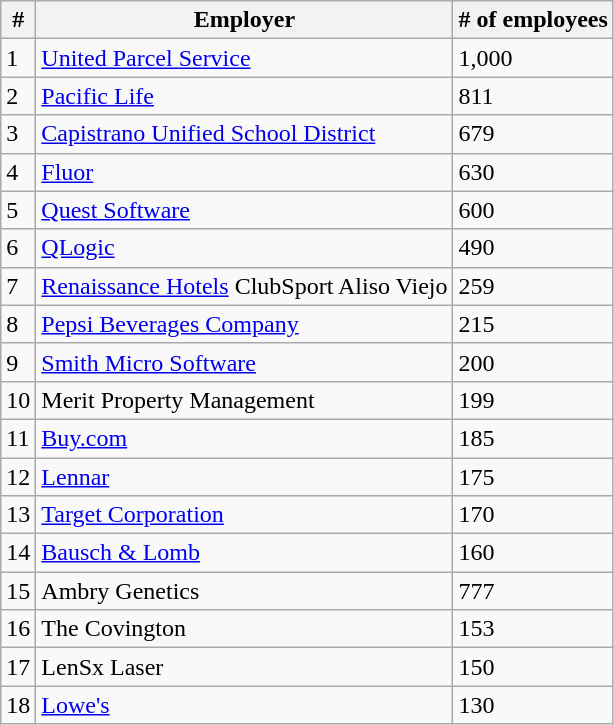<table class="wikitable">
<tr>
<th>#</th>
<th>Employer</th>
<th># of employees</th>
</tr>
<tr>
<td>1</td>
<td><a href='#'>United Parcel Service</a></td>
<td>1,000</td>
</tr>
<tr>
<td>2</td>
<td><a href='#'>Pacific Life</a></td>
<td>811</td>
</tr>
<tr>
<td>3</td>
<td><a href='#'>Capistrano Unified School District</a></td>
<td>679</td>
</tr>
<tr>
<td>4</td>
<td><a href='#'>Fluor</a></td>
<td>630</td>
</tr>
<tr>
<td>5</td>
<td><a href='#'>Quest Software</a></td>
<td>600</td>
</tr>
<tr>
<td>6</td>
<td><a href='#'>QLogic</a></td>
<td>490</td>
</tr>
<tr>
<td>7</td>
<td><a href='#'>Renaissance Hotels</a> ClubSport Aliso Viejo</td>
<td>259</td>
</tr>
<tr>
<td>8</td>
<td><a href='#'>Pepsi Beverages Company</a></td>
<td>215</td>
</tr>
<tr>
<td>9</td>
<td><a href='#'>Smith Micro Software</a></td>
<td>200</td>
</tr>
<tr>
<td>10</td>
<td>Merit Property Management</td>
<td>199</td>
</tr>
<tr>
<td>11</td>
<td><a href='#'>Buy.com</a></td>
<td>185</td>
</tr>
<tr>
<td>12</td>
<td><a href='#'>Lennar</a></td>
<td>175</td>
</tr>
<tr>
<td>13</td>
<td><a href='#'>Target Corporation</a></td>
<td>170</td>
</tr>
<tr>
<td>14</td>
<td><a href='#'>Bausch & Lomb</a></td>
<td>160</td>
</tr>
<tr>
<td>15</td>
<td>Ambry Genetics</td>
<td>777</td>
</tr>
<tr>
<td>16</td>
<td>The Covington</td>
<td>153</td>
</tr>
<tr>
<td>17</td>
<td>LenSx Laser</td>
<td>150</td>
</tr>
<tr>
<td>18</td>
<td><a href='#'>Lowe's</a></td>
<td>130</td>
</tr>
</table>
